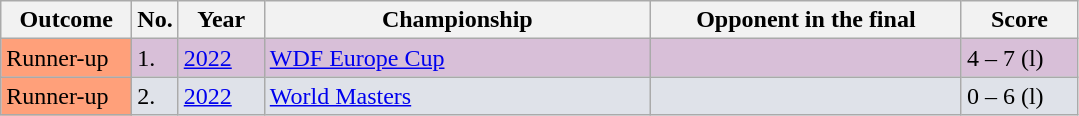<table class="sortable wikitable">
<tr>
<th style="width:80px;">Outcome</th>
<th style="width:20px;">No.</th>
<th style="width:50px;">Year</th>
<th style="width:250px;">Championship</th>
<th style="width:200px;">Opponent in the final</th>
<th style="width:70px;">Score</th>
</tr>
<tr style="background:thistle">
<td style="background:#ffa07a;">Runner-up</td>
<td>1.</td>
<td><a href='#'>2022</a></td>
<td><a href='#'>WDF Europe Cup</a></td>
<td></td>
<td>4 – 7 (l)</td>
</tr>
<tr style="background:#dfe2e9;">
<td style="background:#ffa07a;">Runner-up</td>
<td>2.</td>
<td><a href='#'>2022</a></td>
<td><a href='#'>World Masters</a></td>
<td></td>
<td>0 – 6 (l)</td>
</tr>
</table>
